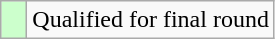<table class="wikitable">
<tr>
<td style="width:10px; background:#cfc"></td>
<td>Qualified for final round</td>
</tr>
</table>
